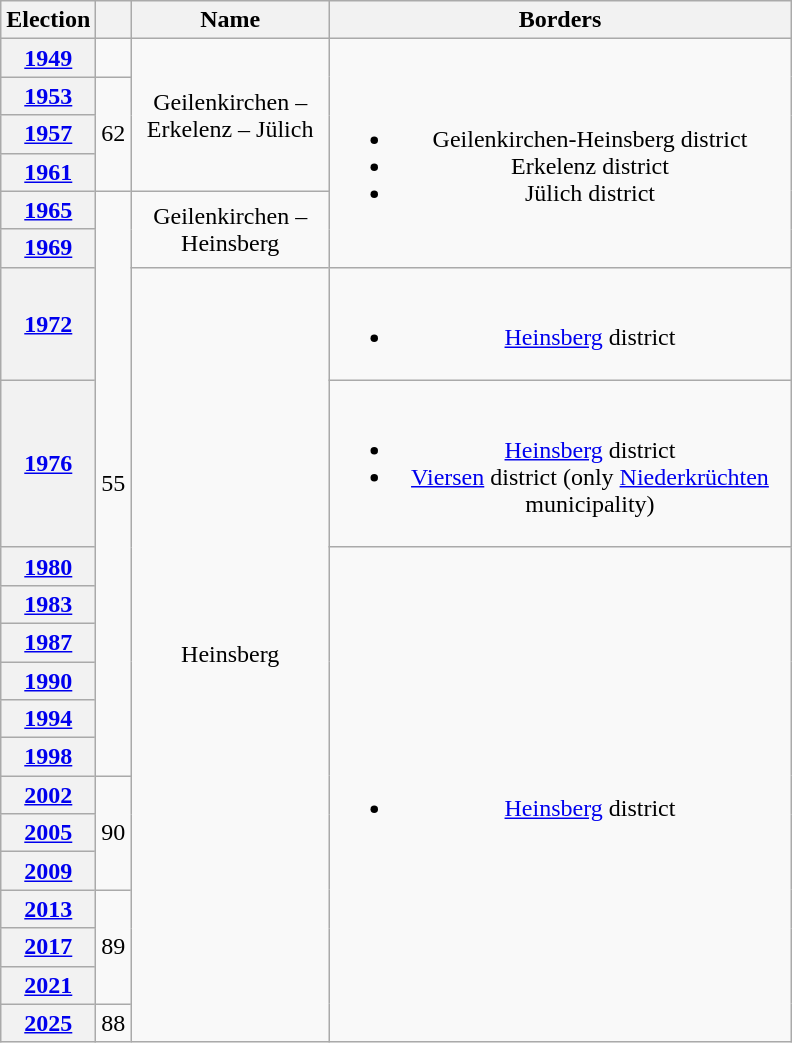<table class=wikitable style="text-align:center">
<tr>
<th>Election</th>
<th></th>
<th width=125px>Name</th>
<th width=300px>Borders</th>
</tr>
<tr>
<th><a href='#'>1949</a></th>
<td></td>
<td rowspan=4>Geilenkirchen – Erkelenz – Jülich</td>
<td rowspan=6><br><ul><li>Geilenkirchen-Heinsberg district</li><li>Erkelenz district</li><li>Jülich district</li></ul></td>
</tr>
<tr>
<th><a href='#'>1953</a></th>
<td rowspan=3>62</td>
</tr>
<tr>
<th><a href='#'>1957</a></th>
</tr>
<tr>
<th><a href='#'>1961</a></th>
</tr>
<tr>
<th><a href='#'>1965</a></th>
<td rowspan=10>55</td>
<td rowspan=2>Geilenkirchen – Heinsberg</td>
</tr>
<tr>
<th><a href='#'>1969</a></th>
</tr>
<tr>
<th><a href='#'>1972</a></th>
<td rowspan=15>Heinsberg</td>
<td><br><ul><li><a href='#'>Heinsberg</a> district</li></ul></td>
</tr>
<tr>
<th><a href='#'>1976</a></th>
<td><br><ul><li><a href='#'>Heinsberg</a> district</li><li><a href='#'>Viersen</a> district (only <a href='#'>Niederkrüchten</a> municipality)</li></ul></td>
</tr>
<tr>
<th><a href='#'>1980</a></th>
<td rowspan=13><br><ul><li><a href='#'>Heinsberg</a> district</li></ul></td>
</tr>
<tr>
<th><a href='#'>1983</a></th>
</tr>
<tr>
<th><a href='#'>1987</a></th>
</tr>
<tr>
<th><a href='#'>1990</a></th>
</tr>
<tr>
<th><a href='#'>1994</a></th>
</tr>
<tr>
<th><a href='#'>1998</a></th>
</tr>
<tr>
<th><a href='#'>2002</a></th>
<td rowspan=3>90</td>
</tr>
<tr>
<th><a href='#'>2005</a></th>
</tr>
<tr>
<th><a href='#'>2009</a></th>
</tr>
<tr>
<th><a href='#'>2013</a></th>
<td rowspan=3>89</td>
</tr>
<tr>
<th><a href='#'>2017</a></th>
</tr>
<tr>
<th><a href='#'>2021</a></th>
</tr>
<tr>
<th><a href='#'>2025</a></th>
<td>88</td>
</tr>
</table>
